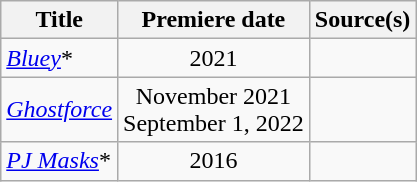<table class="wikitable plainrowheaders sortable" style="text-align:center;">
<tr>
<th scope="col">Title</th>
<th scope="col">Premiere date</th>
<th class="unsortable">Source(s)</th>
</tr>
<tr>
<td scope="row" style="text-align:left;"><em><a href='#'>Bluey</a></em>*</td>
<td>2021</td>
<td></td>
</tr>
<tr>
<td scope="row" style="text-align:left;"><em><a href='#'>Ghostforce</a></em></td>
<td>November 2021<br>September 1, 2022</td>
<td></td>
</tr>
<tr>
<td scope="row" style="text-align:left;"><em><a href='#'>PJ Masks</a></em>*</td>
<td>2016</td>
<td></td>
</tr>
</table>
